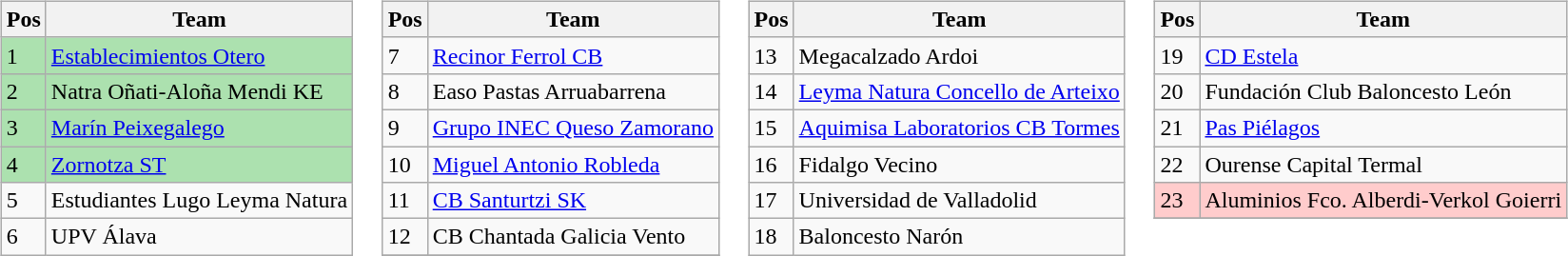<table>
<tr>
<td valign="top" width=0%><br><table class="wikitable">
<tr>
<th>Pos</th>
<th>Team</th>
</tr>
<tr bgcolor=ACE1AF>
<td>1</td>
<td><a href='#'>Establecimientos Otero</a></td>
</tr>
<tr bgcolor=ACE1AF>
<td>2</td>
<td>Natra Oñati-Aloña Mendi KE</td>
</tr>
<tr bgcolor=ACE1AF>
<td>3</td>
<td><a href='#'>Marín Peixegalego</a></td>
</tr>
<tr bgcolor=ACE1AF>
<td>4</td>
<td><a href='#'>Zornotza ST</a></td>
</tr>
<tr>
<td>5</td>
<td>Estudiantes Lugo Leyma Natura</td>
</tr>
<tr>
<td>6</td>
<td>UPV Álava</td>
</tr>
</table>
</td>
<td valign="top" width=0%><br><table class="wikitable">
<tr>
<th>Pos</th>
<th>Team</th>
</tr>
<tr>
<td>7</td>
<td><a href='#'>Recinor Ferrol CB</a></td>
</tr>
<tr>
<td>8</td>
<td>Easo Pastas Arruabarrena</td>
</tr>
<tr>
<td>9</td>
<td><a href='#'>Grupo INEC Queso Zamorano</a></td>
</tr>
<tr>
<td>10</td>
<td><a href='#'>Miguel Antonio Robleda</a></td>
</tr>
<tr>
<td>11</td>
<td><a href='#'>CB Santurtzi SK</a></td>
</tr>
<tr>
<td>12</td>
<td>CB Chantada Galicia Vento</td>
</tr>
<tr>
</tr>
</table>
</td>
<td valign="top" width=0%><br><table class="wikitable">
<tr>
<th>Pos</th>
<th>Team</th>
</tr>
<tr>
<td>13</td>
<td>Megacalzado Ardoi</td>
</tr>
<tr>
<td>14</td>
<td><a href='#'>Leyma Natura Concello de Arteixo</a></td>
</tr>
<tr>
<td>15</td>
<td><a href='#'>Aquimisa Laboratorios CB Tormes</a></td>
</tr>
<tr>
<td>16</td>
<td>Fidalgo Vecino</td>
</tr>
<tr>
<td>17</td>
<td>Universidad de Valladolid</td>
</tr>
<tr>
<td>18</td>
<td>Baloncesto Narón</td>
</tr>
</table>
</td>
<td valign="top" width=0%><br><table class="wikitable">
<tr>
<th>Pos</th>
<th>Team</th>
</tr>
<tr>
<td>19</td>
<td><a href='#'>CD Estela</a></td>
</tr>
<tr>
<td>20</td>
<td>Fundación Club Baloncesto León</td>
</tr>
<tr>
<td>21</td>
<td><a href='#'>Pas Piélagos</a></td>
</tr>
<tr>
<td>22</td>
<td>Ourense Capital Termal</td>
</tr>
<tr bgcolor=FFCCCC>
<td>23</td>
<td>Aluminios Fco. Alberdi-Verkol Goierri</td>
</tr>
<tr>
</tr>
</table>
</td>
</tr>
</table>
